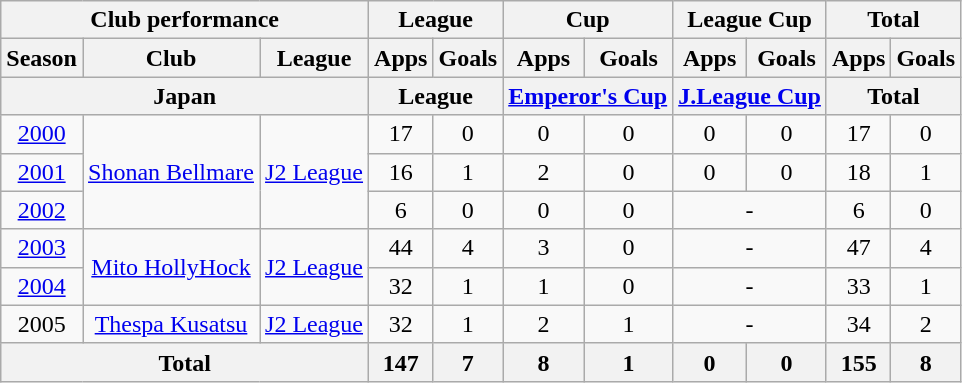<table class="wikitable" style="text-align:center;">
<tr>
<th colspan=3>Club performance</th>
<th colspan=2>League</th>
<th colspan=2>Cup</th>
<th colspan=2>League Cup</th>
<th colspan=2>Total</th>
</tr>
<tr>
<th>Season</th>
<th>Club</th>
<th>League</th>
<th>Apps</th>
<th>Goals</th>
<th>Apps</th>
<th>Goals</th>
<th>Apps</th>
<th>Goals</th>
<th>Apps</th>
<th>Goals</th>
</tr>
<tr>
<th colspan=3>Japan</th>
<th colspan=2>League</th>
<th colspan=2><a href='#'>Emperor's Cup</a></th>
<th colspan=2><a href='#'>J.League Cup</a></th>
<th colspan=2>Total</th>
</tr>
<tr>
<td><a href='#'>2000</a></td>
<td rowspan="3"><a href='#'>Shonan Bellmare</a></td>
<td rowspan="3"><a href='#'>J2 League</a></td>
<td>17</td>
<td>0</td>
<td>0</td>
<td>0</td>
<td>0</td>
<td>0</td>
<td>17</td>
<td>0</td>
</tr>
<tr>
<td><a href='#'>2001</a></td>
<td>16</td>
<td>1</td>
<td>2</td>
<td>0</td>
<td>0</td>
<td>0</td>
<td>18</td>
<td>1</td>
</tr>
<tr>
<td><a href='#'>2002</a></td>
<td>6</td>
<td>0</td>
<td>0</td>
<td>0</td>
<td colspan="2">-</td>
<td>6</td>
<td>0</td>
</tr>
<tr>
<td><a href='#'>2003</a></td>
<td rowspan="2"><a href='#'>Mito HollyHock</a></td>
<td rowspan="2"><a href='#'>J2 League</a></td>
<td>44</td>
<td>4</td>
<td>3</td>
<td>0</td>
<td colspan="2">-</td>
<td>47</td>
<td>4</td>
</tr>
<tr>
<td><a href='#'>2004</a></td>
<td>32</td>
<td>1</td>
<td>1</td>
<td>0</td>
<td colspan="2">-</td>
<td>33</td>
<td>1</td>
</tr>
<tr>
<td>2005</td>
<td><a href='#'>Thespa Kusatsu</a></td>
<td><a href='#'>J2 League</a></td>
<td>32</td>
<td>1</td>
<td>2</td>
<td>1</td>
<td colspan="2">-</td>
<td>34</td>
<td>2</td>
</tr>
<tr>
<th colspan=3>Total</th>
<th>147</th>
<th>7</th>
<th>8</th>
<th>1</th>
<th>0</th>
<th>0</th>
<th>155</th>
<th>8</th>
</tr>
</table>
